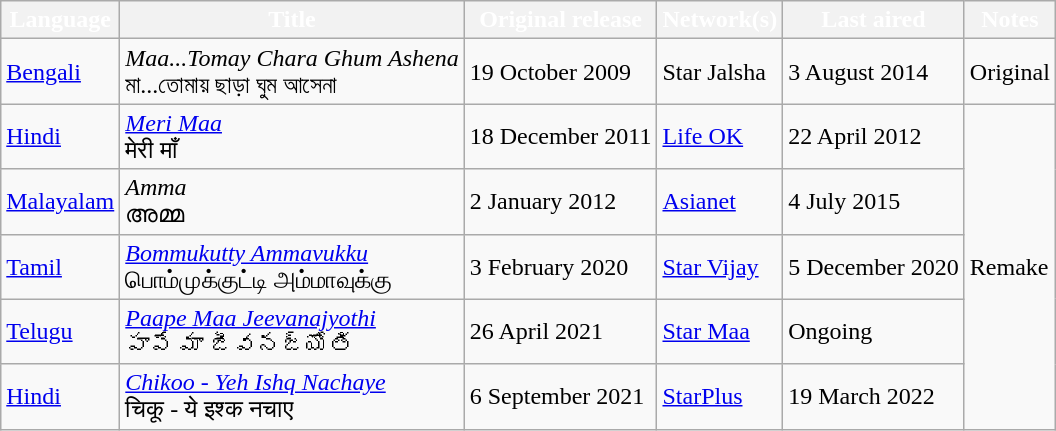<table class="wikitable" style="margin-right: 0;">
<tr style="color:white">
<th>Language</th>
<th>Title</th>
<th>Original release</th>
<th>Network(s)</th>
<th>Last aired</th>
<th>Notes</th>
</tr>
<tr>
<td><a href='#'>Bengali</a></td>
<td><em>Maa...Tomay Chara Ghum Ashena</em> <br> মা...তোমায় ছাড়া ঘুম আসেনা</td>
<td>19 October 2009</td>
<td>Star Jalsha</td>
<td>3 August 2014</td>
<td>Original</td>
</tr>
<tr>
<td><a href='#'>Hindi</a></td>
<td><em><a href='#'>Meri Maa</a></em> <br> मेरी माँ</td>
<td>18 December 2011</td>
<td><a href='#'>Life OK</a></td>
<td>22 April 2012</td>
<td rowspan="5">Remake</td>
</tr>
<tr>
<td><a href='#'>Malayalam</a></td>
<td><em>Amma</em> <br> അമ്മ</td>
<td>2 January 2012</td>
<td><a href='#'>Asianet</a></td>
<td>4 July 2015</td>
</tr>
<tr>
<td><a href='#'>Tamil</a></td>
<td><em><a href='#'>Bommukutty Ammavukku</a></em> <br> பொம்முக்குட்டி அம்மாவுக்கு</td>
<td>3 February 2020</td>
<td><a href='#'>Star Vijay</a></td>
<td>5 December 2020</td>
</tr>
<tr>
<td><a href='#'>Telugu</a></td>
<td><em><a href='#'>Paape Maa Jeevanajyothi</a></em> <br> పాపే మా జీవనజ్యోతి</td>
<td>26 April 2021</td>
<td><a href='#'>Star Maa</a></td>
<td>Ongoing</td>
</tr>
<tr>
<td><a href='#'>Hindi</a></td>
<td><em><a href='#'>Chikoo - Yeh Ishq Nachaye</a></em> <br> चिकू - ये इश्क नचाए</td>
<td>6 September 2021</td>
<td><a href='#'>StarPlus</a></td>
<td>19 March 2022</td>
</tr>
</table>
